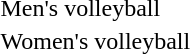<table>
<tr>
<td>Men's volleyball</td>
<td></td>
<td></td>
<td></td>
</tr>
<tr>
<td>Women's volleyball</td>
<td></td>
<td></td>
<td></td>
</tr>
</table>
